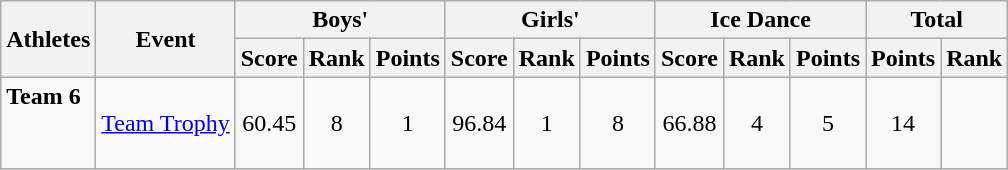<table class="wikitable">
<tr>
<th rowspan="2">Athletes</th>
<th rowspan="2">Event</th>
<th colspan="3">Boys'</th>
<th colspan="3">Girls'</th>
<th colspan="3">Ice Dance</th>
<th colspan="2">Total</th>
</tr>
<tr>
<th>Score</th>
<th>Rank</th>
<th>Points</th>
<th>Score</th>
<th>Rank</th>
<th>Points</th>
<th>Score</th>
<th>Rank</th>
<th>Points</th>
<th>Points</th>
<th>Rank</th>
</tr>
<tr>
<td><strong>Team 6</strong><br><br><br></td>
<td><a href='#'>Team Trophy</a></td>
<td align="center">60.45</td>
<td align="center">8</td>
<td align="center">1</td>
<td align="center">96.84</td>
<td align="center">1</td>
<td align="center">8</td>
<td align="center">66.88</td>
<td align="center">4</td>
<td align="center">5</td>
<td align="center">14</td>
<td align="center"></td>
</tr>
</table>
